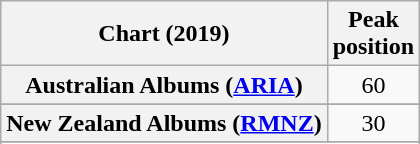<table class="wikitable sortable plainrowheaders" style="text-align:center">
<tr>
<th scope="col">Chart (2019)</th>
<th scope="col">Peak<br>position</th>
</tr>
<tr>
<th scope="row">Australian Albums (<a href='#'>ARIA</a>)</th>
<td>60</td>
</tr>
<tr>
</tr>
<tr>
<th scope="row">New Zealand Albums (<a href='#'>RMNZ</a>)</th>
<td>30</td>
</tr>
<tr>
</tr>
<tr>
</tr>
</table>
